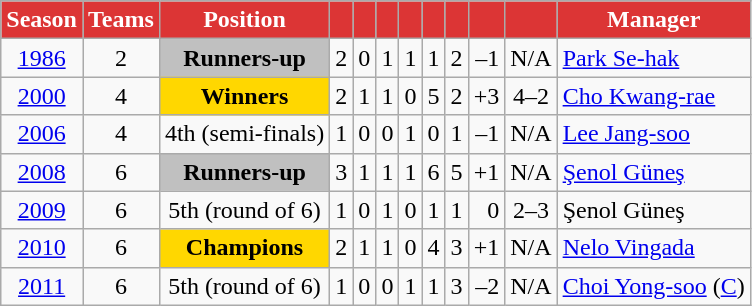<table class="wikitable" style="text-align:center">
<tr>
<th style="color:#FFFFFF; background:#DC3535;">Season</th>
<th style="color:#FFFFFF; background:#DC3535;">Teams</th>
<th style="color:#FFFFFF; background:#DC3535;">Position</th>
<th style="color:#FFFFFF; background:#DC3535;"></th>
<th style="color:#FFFFFF; background:#DC3535;"></th>
<th style="color:#FFFFFF; background:#DC3535;"></th>
<th style="color:#FFFFFF; background:#DC3535;"></th>
<th style="color:#FFFFFF; background:#DC3535;"></th>
<th style="color:#FFFFFF; background:#DC3535;"></th>
<th style="color:#FFFFFF; background:#DC3535;"></th>
<th style="color:#FFFFFF; background:#DC3535;"></th>
<th style="color:#FFFFFF; background:#DC3535;">Manager</th>
</tr>
<tr>
<td><a href='#'>1986</a></td>
<td>2</td>
<td bgcolor=silver><strong>Runners-up</strong></td>
<td>2</td>
<td>0</td>
<td>1</td>
<td>1</td>
<td>1</td>
<td>2</td>
<td align=right>–1</td>
<td>N/A</td>
<td align=left> <a href='#'>Park Se-hak</a></td>
</tr>
<tr>
<td><a href='#'>2000</a></td>
<td>4</td>
<td bgcolor=gold><strong>Winners</strong></td>
<td>2</td>
<td>1</td>
<td>1</td>
<td>0</td>
<td>5</td>
<td>2</td>
<td align=right>+3</td>
<td>4–2 </td>
<td align=left> <a href='#'>Cho Kwang-rae</a></td>
</tr>
<tr>
<td><a href='#'>2006</a></td>
<td>4</td>
<td>4th (semi-finals)</td>
<td>1</td>
<td>0</td>
<td>0</td>
<td>1</td>
<td>0</td>
<td>1</td>
<td align=right>–1</td>
<td>N/A</td>
<td align=left> <a href='#'>Lee Jang-soo</a></td>
</tr>
<tr>
<td><a href='#'>2008</a></td>
<td>6</td>
<td bgcolor=silver><strong>Runners-up</strong></td>
<td>3</td>
<td>1</td>
<td>1</td>
<td>1</td>
<td>6</td>
<td>5</td>
<td align=right>+1</td>
<td>N/A</td>
<td align=left> <a href='#'>Şenol Güneş</a></td>
</tr>
<tr>
<td><a href='#'>2009</a></td>
<td>6</td>
<td>5th (round of 6)</td>
<td>1</td>
<td>0</td>
<td>1</td>
<td>0</td>
<td>1</td>
<td>1</td>
<td align=right>0</td>
<td>2–3 </td>
<td align=left> Şenol Güneş</td>
</tr>
<tr>
<td><a href='#'>2010</a></td>
<td>6</td>
<td bgcolor=gold><strong>Champions</strong></td>
<td>2</td>
<td>1</td>
<td>1</td>
<td>0</td>
<td>4</td>
<td>3</td>
<td align=right>+1</td>
<td>N/A</td>
<td align=left> <a href='#'>Nelo Vingada</a></td>
</tr>
<tr>
<td><a href='#'>2011</a></td>
<td>6</td>
<td>5th (round of 6)</td>
<td>1</td>
<td>0</td>
<td>0</td>
<td>1</td>
<td>1</td>
<td>3</td>
<td align=right>–2</td>
<td>N/A</td>
<td align=left> <a href='#'>Choi Yong-soo</a> (<a href='#'>C</a>)</td>
</tr>
</table>
